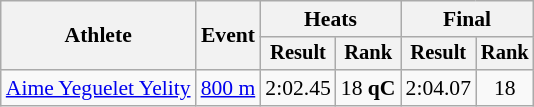<table class="wikitable" style="font-size:90%">
<tr>
<th rowspan=2>Athlete</th>
<th rowspan=2>Event</th>
<th colspan=2>Heats</th>
<th colspan=2>Final</th>
</tr>
<tr style="font-size:95%">
<th>Result</th>
<th>Rank</th>
<th>Result</th>
<th>Rank</th>
</tr>
<tr align=center>
<td align=left><a href='#'>Aime Yeguelet Yelity</a></td>
<td align=left><a href='#'>800 m</a></td>
<td>2:02.45</td>
<td>18 <strong>qC</strong></td>
<td>2:04.07</td>
<td>18</td>
</tr>
</table>
